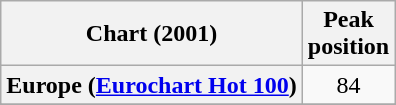<table class="wikitable sortable plainrowheaders" style="text-align:center">
<tr>
<th scope="col">Chart (2001)</th>
<th scope="col">Peak<br>position</th>
</tr>
<tr>
<th scope="row">Europe (<a href='#'>Eurochart Hot 100</a>)</th>
<td>84</td>
</tr>
<tr>
</tr>
<tr>
</tr>
<tr>
</tr>
<tr>
</tr>
<tr>
</tr>
<tr>
</tr>
</table>
